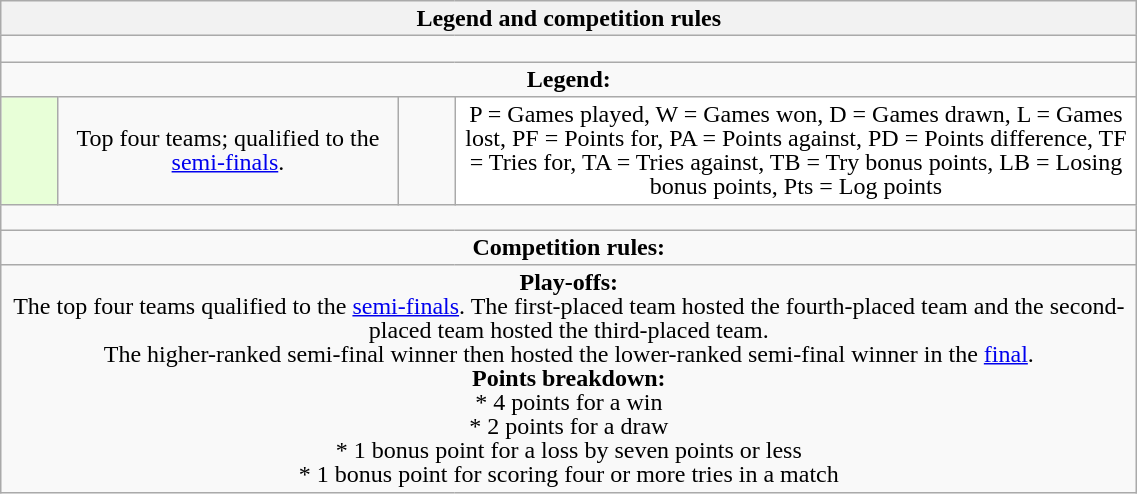<table class="wikitable collapsible collapsed" style="text-align:center; line-height:100%; font-size:100%; width:60%;">
<tr>
<th colspan="100%" style="border:0px">Legend and competition rules</th>
</tr>
<tr>
<td colspan="100%" style="height:10px"></td>
</tr>
<tr>
<td colspan="100%" style="border:0px"><strong>Legend:</strong></td>
</tr>
<tr>
<td style="height:10px; width:5%; background:#E8FFD8;"></td>
<td style="width:30%;">Top four teams; qualified to the <a href='#'>semi-finals</a>.</td>
<td style="width:5%;"></td>
<td style="width:60%; background:#FFFFFF;">P = Games played, W = Games won, D = Games drawn, L = Games lost, PF = Points for, PA = Points against, PD = Points difference, TF = Tries for, TA = Tries against, TB = Try bonus points, LB = Losing bonus points, Pts = Log points</td>
</tr>
<tr>
<td colspan="100%" style="height:10px"></td>
</tr>
<tr>
<td colspan="100%" style="border:0px"><strong>Competition rules:</strong></td>
</tr>
<tr>
<td colspan="100%"><strong>Play-offs:</strong><br>The top four teams qualified to the <a href='#'>semi-finals</a>. The first-placed team hosted the fourth-placed team and the second-placed team hosted the third-placed team.<br>The higher-ranked semi-final winner then hosted the lower-ranked semi-final winner in the <a href='#'>final</a>.<br><strong>Points breakdown:</strong><br>* 4 points for a win<br>* 2 points for a draw<br>* 1 bonus point for a loss by seven points or less<br>* 1 bonus point for scoring four or more tries in a match</td>
</tr>
</table>
